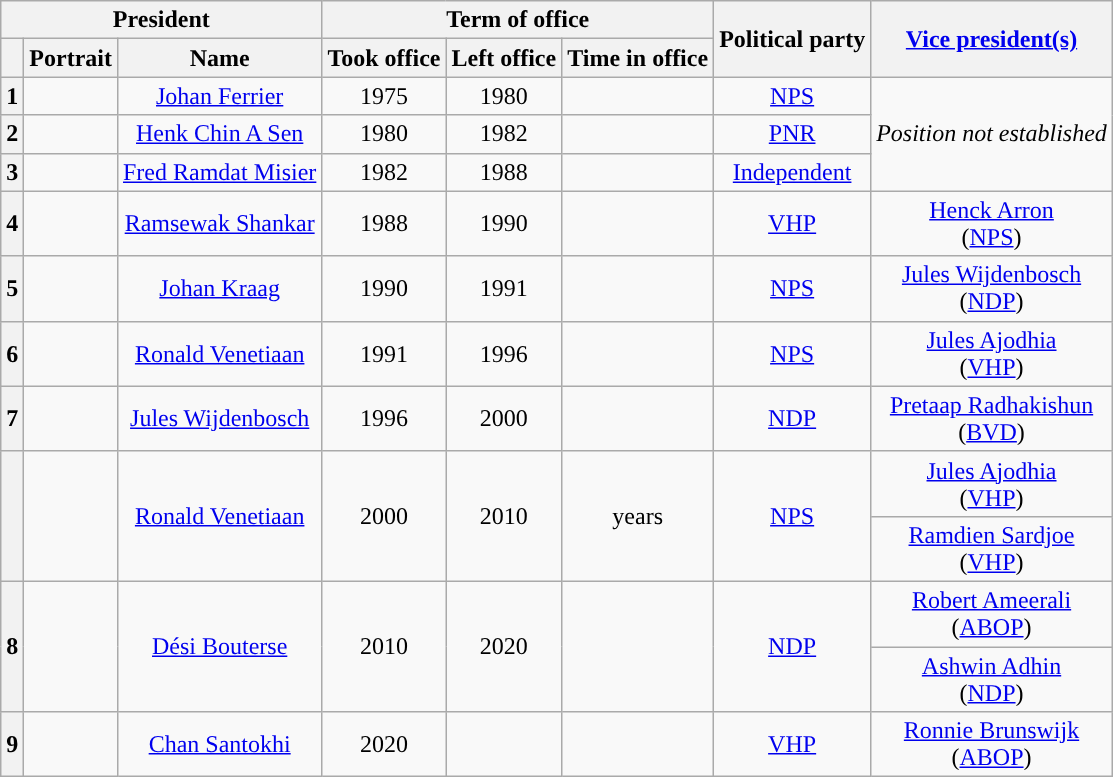<table class="wikitable" style="text-align:center">
<tr>
<th colspan=3>President</th>
<th colspan=3>Term of office</th>
<th rowspan=2>Political party</th>
<th rowspan=2><a href='#'>Vice president(s)</a></th>
</tr>
<tr>
<th></th>
<th>Portrait</th>
<th>Name<br></th>
<th>Took office</th>
<th>Left office</th>
<th>Time in office</th>
</tr>
<tr>
<th style="background:">1</th>
<td></td>
<td><a href='#'>Johan Ferrier</a><br></td>
<td> 1975</td>
<td> 1980<br></td>
<td></td>
<td><a href='#'>NPS</a></td>
<td rowspan=3><em>Position not established</em></td>
</tr>
<tr>
<th style="background:">2</th>
<td></td>
<td><a href='#'>Henk Chin A Sen</a><br></td>
<td> 1980</td>
<td> 1982<br></td>
<td></td>
<td><a href='#'>PNR</a></td>
</tr>
<tr>
<th style="background:">3</th>
<td></td>
<td><a href='#'>Fred Ramdat Misier</a><br></td>
<td> 1982</td>
<td> 1988</td>
<td></td>
<td><a href='#'>Independent</a></td>
</tr>
<tr>
<th style="background:">4</th>
<td></td>
<td><a href='#'>Ramsewak Shankar</a><br></td>
<td> 1988</td>
<td> 1990<br></td>
<td></td>
<td><a href='#'>VHP</a></td>
<td><a href='#'>Henck Arron</a><br>(<a href='#'>NPS</a>)</td>
</tr>
<tr>
<th style="background:">5</th>
<td></td>
<td><a href='#'>Johan Kraag</a><br></td>
<td> 1990</td>
<td> 1991</td>
<td></td>
<td><a href='#'>NPS</a></td>
<td><a href='#'>Jules Wijdenbosch</a><br>(<a href='#'>NDP</a>)</td>
</tr>
<tr>
<th style="background:">6</th>
<td></td>
<td><a href='#'>Ronald Venetiaan</a><br></td>
<td> 1991</td>
<td> 1996</td>
<td></td>
<td><a href='#'>NPS</a></td>
<td><a href='#'>Jules Ajodhia</a><br>(<a href='#'>VHP</a>)</td>
</tr>
<tr>
<th style="background:">7</th>
<td></td>
<td><a href='#'>Jules Wijdenbosch</a><br></td>
<td> 1996</td>
<td> 2000</td>
<td></td>
<td><a href='#'>NDP</a></td>
<td><a href='#'>Pretaap Radhakishun</a><br>(<a href='#'>BVD</a>)</td>
</tr>
<tr>
<th rowspan=2 style="background:"></th>
<td rowspan=2></td>
<td rowspan=2><a href='#'>Ronald Venetiaan</a><br></td>
<td rowspan=2> 2000</td>
<td rowspan=2> 2010</td>
<td rowspan=2> years</td>
<td rowspan=2><a href='#'>NPS</a></td>
<td><a href='#'>Jules Ajodhia</a><br>(<a href='#'>VHP</a>)</td>
</tr>
<tr>
<td><a href='#'>Ramdien Sardjoe</a><br>(<a href='#'>VHP</a>)</td>
</tr>
<tr>
<th rowspan=2 style="background:">8</th>
<td rowspan=2></td>
<td rowspan=2><a href='#'>Dési Bouterse</a><br></td>
<td rowspan=2> 2010</td>
<td rowspan=2> 2020</td>
<td rowspan=2></td>
<td rowspan=2><a href='#'>NDP</a></td>
<td><a href='#'>Robert Ameerali</a><br>(<a href='#'>ABOP</a>)</td>
</tr>
<tr>
<td><a href='#'>Ashwin Adhin</a><br>(<a href='#'>NDP</a>)</td>
</tr>
<tr>
<th style="background:">9</th>
<td></td>
<td><a href='#'>Chan Santokhi</a><br></td>
<td> 2020</td>
<td></td>
<td><br></td>
<td><a href='#'>VHP</a></td>
<td><a href='#'>Ronnie Brunswijk</a><br>(<a href='#'>ABOP</a>)</td>
</tr>
</table>
